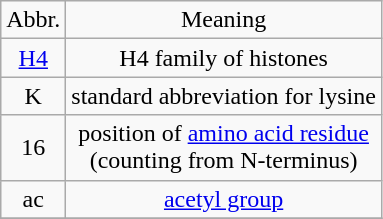<table class="wikitable" style="text-align:center">
<tr>
<td>Abbr.</td>
<td>Meaning</td>
</tr>
<tr>
<td><a href='#'>H4</a></td>
<td>H4 family of histones</td>
</tr>
<tr>
<td>K</td>
<td>standard abbreviation for lysine</td>
</tr>
<tr>
<td>16</td>
<td>position of <a href='#'>amino acid residue</a> <br>(counting from N-terminus)</td>
</tr>
<tr>
<td>ac</td>
<td><a href='#'>acetyl group</a></td>
</tr>
<tr>
</tr>
</table>
